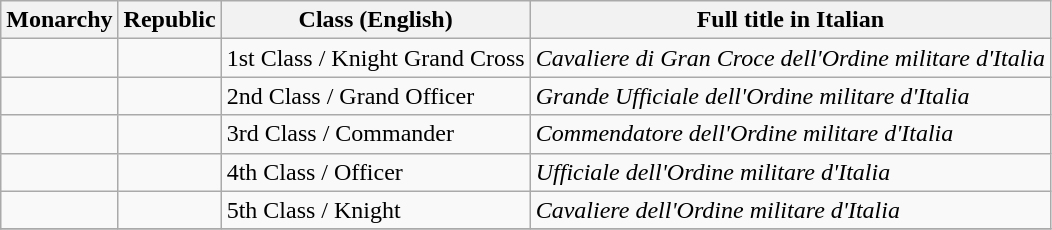<table class="wikitable" style="text-align:left">
<tr>
<th>Monarchy</th>
<th>Republic</th>
<th>Class (English)</th>
<th>Full title in Italian</th>
</tr>
<tr>
<td></td>
<td></td>
<td>1st Class / Knight Grand Cross</td>
<td><em>Cavaliere di Gran Croce dell'Ordine militare d'Italia</em></td>
</tr>
<tr>
<td></td>
<td></td>
<td>2nd Class / Grand Officer</td>
<td><em>Grande Ufficiale dell'Ordine militare d'Italia</em></td>
</tr>
<tr>
<td></td>
<td></td>
<td>3rd Class / Commander</td>
<td><em>Commendatore dell'Ordine militare d'Italia</em></td>
</tr>
<tr>
<td></td>
<td></td>
<td>4th Class / Officer</td>
<td><em>Ufficiale dell'Ordine militare d'Italia</em></td>
</tr>
<tr>
<td></td>
<td></td>
<td>5th Class / Knight</td>
<td><em>Cavaliere dell'Ordine militare d'Italia</em></td>
</tr>
<tr>
</tr>
</table>
